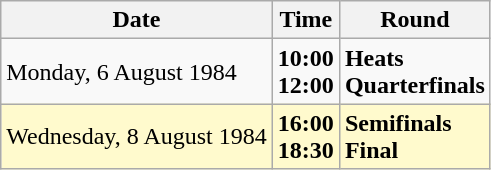<table class="wikitable">
<tr>
<th>Date</th>
<th>Time</th>
<th>Round</th>
</tr>
<tr>
<td>Monday, 6 August 1984</td>
<td><strong>10:00</strong><br><strong>12:00</strong></td>
<td><strong>Heats</strong><br><strong>Quarterfinals</strong></td>
</tr>
<tr style=background:lemonchiffon>
<td>Wednesday, 8 August 1984</td>
<td><strong>16:00</strong><br><strong>18:30</strong></td>
<td><strong>Semifinals</strong><br><strong>Final</strong></td>
</tr>
</table>
